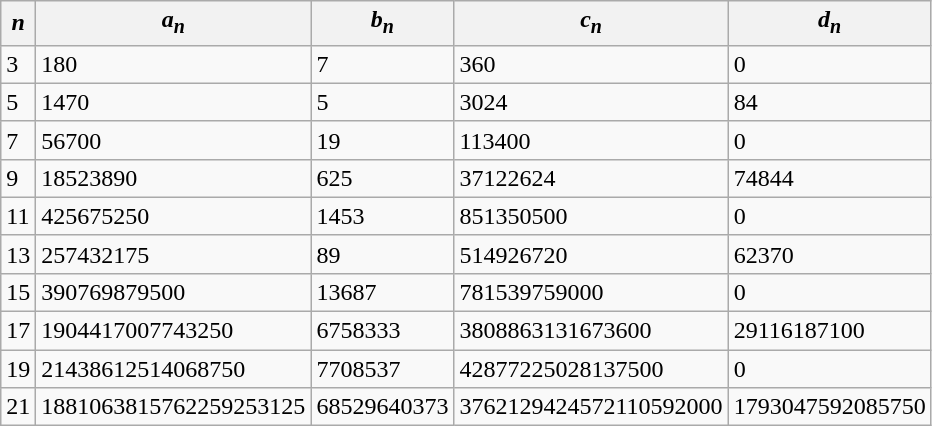<table class="wikitable">
<tr>
<th><em>n</em></th>
<th><em>a</em><sub><em>n</em></sub></th>
<th><em>b</em><sub><em>n</em></sub></th>
<th><em>c</em><sub><em>n</em></sub></th>
<th><em>d</em><sub><em>n</em></sub></th>
</tr>
<tr>
<td>3</td>
<td>180</td>
<td>7</td>
<td>360</td>
<td>0</td>
</tr>
<tr>
<td>5</td>
<td>1470</td>
<td>5</td>
<td>3024</td>
<td>84</td>
</tr>
<tr>
<td>7</td>
<td>56700</td>
<td>19</td>
<td>113400</td>
<td>0</td>
</tr>
<tr>
<td>9</td>
<td>18523890</td>
<td>625</td>
<td>37122624</td>
<td>74844</td>
</tr>
<tr>
<td>11</td>
<td>425675250</td>
<td>1453</td>
<td>851350500</td>
<td>0</td>
</tr>
<tr>
<td>13</td>
<td>257432175</td>
<td>89</td>
<td>514926720</td>
<td>62370</td>
</tr>
<tr>
<td>15</td>
<td>390769879500</td>
<td>13687</td>
<td>781539759000</td>
<td>0</td>
</tr>
<tr>
<td>17</td>
<td>1904417007743250</td>
<td>6758333</td>
<td>3808863131673600</td>
<td>29116187100</td>
</tr>
<tr>
<td>19</td>
<td>21438612514068750</td>
<td>7708537</td>
<td>42877225028137500</td>
<td>0</td>
</tr>
<tr>
<td>21</td>
<td>1881063815762259253125</td>
<td>68529640373</td>
<td>3762129424572110592000</td>
<td>1793047592085750</td>
</tr>
</table>
